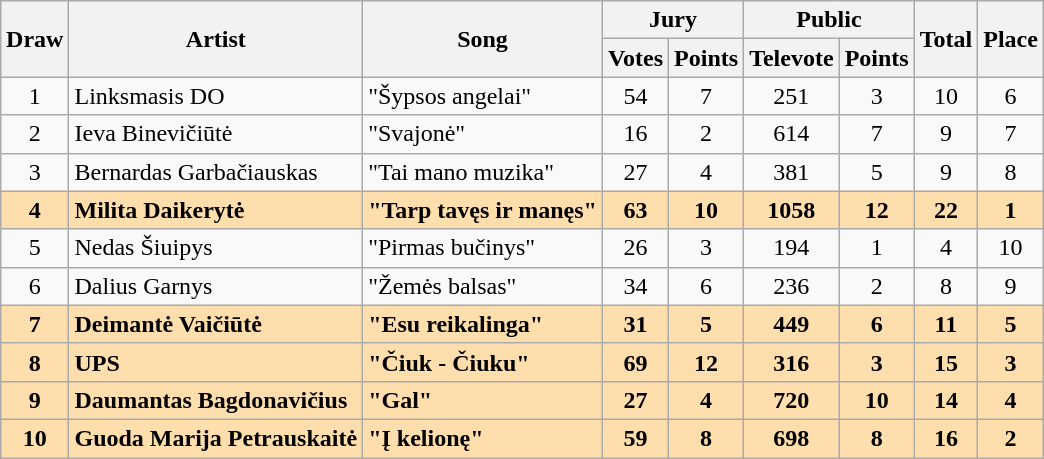<table class="sortable wikitable" style="margin: 1em auto 1em auto; text-align:center;">
<tr>
<th rowspan="2">Draw</th>
<th rowspan="2">Artist</th>
<th rowspan="2">Song</th>
<th colspan="2">Jury</th>
<th colspan="2">Public</th>
<th colspan="1" rowspan="2">Total</th>
<th rowspan="2">Place</th>
</tr>
<tr>
<th>Votes</th>
<th>Points</th>
<th>Televote</th>
<th>Points</th>
</tr>
<tr>
<td>1</td>
<td align="left">Linksmasis DO</td>
<td align="left">"Šypsos angelai"</td>
<td>54</td>
<td>7</td>
<td>251</td>
<td>3</td>
<td>10</td>
<td>6</td>
</tr>
<tr>
<td>2</td>
<td align="left">Ieva Binevičiūtė</td>
<td align="left">"Svajonė"</td>
<td>16</td>
<td>2</td>
<td>614</td>
<td>7</td>
<td>9</td>
<td>7</td>
</tr>
<tr>
<td>3</td>
<td align="left">Bernardas Garbačiauskas</td>
<td align="left">"Tai mano muzika"</td>
<td>27</td>
<td>4</td>
<td>381</td>
<td>5</td>
<td>9</td>
<td>8</td>
</tr>
<tr style="font-weight:bold; background:NavajoWhite;">
<td>4</td>
<td align="left">Milita Daikerytė</td>
<td align="left">"Tarp tavęs ir manęs"</td>
<td>63</td>
<td>10</td>
<td>1058</td>
<td>12</td>
<td>22</td>
<td>1</td>
</tr>
<tr>
<td>5</td>
<td align="left">Nedas Šiuipys</td>
<td align="left">"Pirmas bučinys"</td>
<td>26</td>
<td>3</td>
<td>194</td>
<td>1</td>
<td>4</td>
<td>10</td>
</tr>
<tr>
<td>6</td>
<td align="left">Dalius Garnys</td>
<td align="left">"Žemės balsas"</td>
<td>34</td>
<td>6</td>
<td>236</td>
<td>2</td>
<td>8</td>
<td>9</td>
</tr>
<tr style="font-weight:bold; background:NavajoWhite;">
<td>7</td>
<td align="left">Deimantė Vaičiūtė</td>
<td align="left">"Esu reikalinga"</td>
<td>31</td>
<td>5</td>
<td>449</td>
<td>6</td>
<td>11</td>
<td>5</td>
</tr>
<tr style="font-weight:bold; background:NavajoWhite;">
<td>8</td>
<td align="left">UPS</td>
<td align="left">"Čiuk - Čiuku"</td>
<td>69</td>
<td>12</td>
<td>316</td>
<td>3</td>
<td>15</td>
<td>3</td>
</tr>
<tr style="font-weight:bold; background:NavajoWhite;">
<td>9</td>
<td align="left">Daumantas Bagdonavičius</td>
<td align="left">"Gal"</td>
<td>27</td>
<td>4</td>
<td>720</td>
<td>10</td>
<td>14</td>
<td>4</td>
</tr>
<tr style="font-weight:bold; background:NavajoWhite;">
<td>10</td>
<td align="left">Guoda Marija Petrauskaitė</td>
<td align="left">"Į kelionę"</td>
<td>59</td>
<td>8</td>
<td>698</td>
<td>8</td>
<td>16</td>
<td>2</td>
</tr>
</table>
